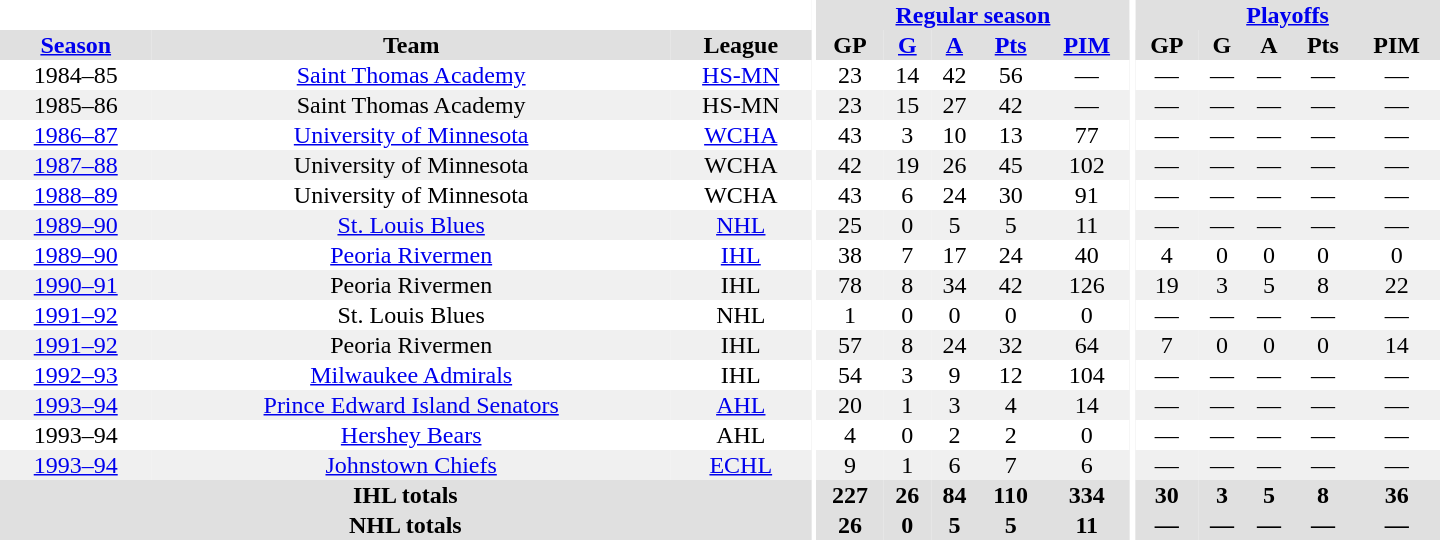<table border="0" cellpadding="1" cellspacing="0" style="text-align:center; width:60em">
<tr bgcolor="#e0e0e0">
<th colspan="3" bgcolor="#ffffff"></th>
<th rowspan="100" bgcolor="#ffffff"></th>
<th colspan="5"><a href='#'>Regular season</a></th>
<th rowspan="100" bgcolor="#ffffff"></th>
<th colspan="5"><a href='#'>Playoffs</a></th>
</tr>
<tr bgcolor="#e0e0e0">
<th><a href='#'>Season</a></th>
<th>Team</th>
<th>League</th>
<th>GP</th>
<th><a href='#'>G</a></th>
<th><a href='#'>A</a></th>
<th><a href='#'>Pts</a></th>
<th><a href='#'>PIM</a></th>
<th>GP</th>
<th>G</th>
<th>A</th>
<th>Pts</th>
<th>PIM</th>
</tr>
<tr>
<td>1984–85</td>
<td><a href='#'>Saint Thomas Academy</a></td>
<td><a href='#'>HS-MN</a></td>
<td>23</td>
<td>14</td>
<td>42</td>
<td>56</td>
<td>—</td>
<td>—</td>
<td>—</td>
<td>—</td>
<td>—</td>
<td>—</td>
</tr>
<tr bgcolor="#f0f0f0">
<td>1985–86</td>
<td>Saint Thomas Academy</td>
<td>HS-MN</td>
<td>23</td>
<td>15</td>
<td>27</td>
<td>42</td>
<td>—</td>
<td>—</td>
<td>—</td>
<td>—</td>
<td>—</td>
<td>—</td>
</tr>
<tr>
<td><a href='#'>1986–87</a></td>
<td><a href='#'>University of Minnesota</a></td>
<td><a href='#'>WCHA</a></td>
<td>43</td>
<td>3</td>
<td>10</td>
<td>13</td>
<td>77</td>
<td>—</td>
<td>—</td>
<td>—</td>
<td>—</td>
<td>—</td>
</tr>
<tr bgcolor="#f0f0f0">
<td><a href='#'>1987–88</a></td>
<td>University of Minnesota</td>
<td>WCHA</td>
<td>42</td>
<td>19</td>
<td>26</td>
<td>45</td>
<td>102</td>
<td>—</td>
<td>—</td>
<td>—</td>
<td>—</td>
<td>—</td>
</tr>
<tr>
<td><a href='#'>1988–89</a></td>
<td>University of Minnesota</td>
<td>WCHA</td>
<td>43</td>
<td>6</td>
<td>24</td>
<td>30</td>
<td>91</td>
<td>—</td>
<td>—</td>
<td>—</td>
<td>—</td>
<td>—</td>
</tr>
<tr bgcolor="#f0f0f0">
<td><a href='#'>1989–90</a></td>
<td><a href='#'>St. Louis Blues</a></td>
<td><a href='#'>NHL</a></td>
<td>25</td>
<td>0</td>
<td>5</td>
<td>5</td>
<td>11</td>
<td>—</td>
<td>—</td>
<td>—</td>
<td>—</td>
<td>—</td>
</tr>
<tr>
<td><a href='#'>1989–90</a></td>
<td><a href='#'>Peoria Rivermen</a></td>
<td><a href='#'>IHL</a></td>
<td>38</td>
<td>7</td>
<td>17</td>
<td>24</td>
<td>40</td>
<td>4</td>
<td>0</td>
<td>0</td>
<td>0</td>
<td>0</td>
</tr>
<tr bgcolor="#f0f0f0">
<td><a href='#'>1990–91</a></td>
<td>Peoria Rivermen</td>
<td>IHL</td>
<td>78</td>
<td>8</td>
<td>34</td>
<td>42</td>
<td>126</td>
<td>19</td>
<td>3</td>
<td>5</td>
<td>8</td>
<td>22</td>
</tr>
<tr>
<td><a href='#'>1991–92</a></td>
<td>St. Louis Blues</td>
<td>NHL</td>
<td>1</td>
<td>0</td>
<td>0</td>
<td>0</td>
<td>0</td>
<td>—</td>
<td>—</td>
<td>—</td>
<td>—</td>
<td>—</td>
</tr>
<tr bgcolor="#f0f0f0">
<td><a href='#'>1991–92</a></td>
<td>Peoria Rivermen</td>
<td>IHL</td>
<td>57</td>
<td>8</td>
<td>24</td>
<td>32</td>
<td>64</td>
<td>7</td>
<td>0</td>
<td>0</td>
<td>0</td>
<td>14</td>
</tr>
<tr>
<td><a href='#'>1992–93</a></td>
<td><a href='#'>Milwaukee Admirals</a></td>
<td>IHL</td>
<td>54</td>
<td>3</td>
<td>9</td>
<td>12</td>
<td>104</td>
<td>—</td>
<td>—</td>
<td>—</td>
<td>—</td>
<td>—</td>
</tr>
<tr bgcolor="#f0f0f0">
<td><a href='#'>1993–94</a></td>
<td><a href='#'>Prince Edward Island Senators</a></td>
<td><a href='#'>AHL</a></td>
<td>20</td>
<td>1</td>
<td>3</td>
<td>4</td>
<td>14</td>
<td>—</td>
<td>—</td>
<td>—</td>
<td>—</td>
<td>—</td>
</tr>
<tr>
<td>1993–94</td>
<td><a href='#'>Hershey Bears</a></td>
<td>AHL</td>
<td>4</td>
<td>0</td>
<td>2</td>
<td>2</td>
<td>0</td>
<td>—</td>
<td>—</td>
<td>—</td>
<td>—</td>
<td>—</td>
</tr>
<tr bgcolor="#f0f0f0">
<td><a href='#'>1993–94</a></td>
<td><a href='#'>Johnstown Chiefs</a></td>
<td><a href='#'>ECHL</a></td>
<td>9</td>
<td>1</td>
<td>6</td>
<td>7</td>
<td>6</td>
<td>—</td>
<td>—</td>
<td>—</td>
<td>—</td>
<td>—</td>
</tr>
<tr bgcolor="#e0e0e0">
<th colspan="3">IHL totals</th>
<th>227</th>
<th>26</th>
<th>84</th>
<th>110</th>
<th>334</th>
<th>30</th>
<th>3</th>
<th>5</th>
<th>8</th>
<th>36</th>
</tr>
<tr bgcolor="#e0e0e0">
<th colspan="3">NHL totals</th>
<th>26</th>
<th>0</th>
<th>5</th>
<th>5</th>
<th>11</th>
<th>—</th>
<th>—</th>
<th>—</th>
<th>—</th>
<th>—</th>
</tr>
</table>
